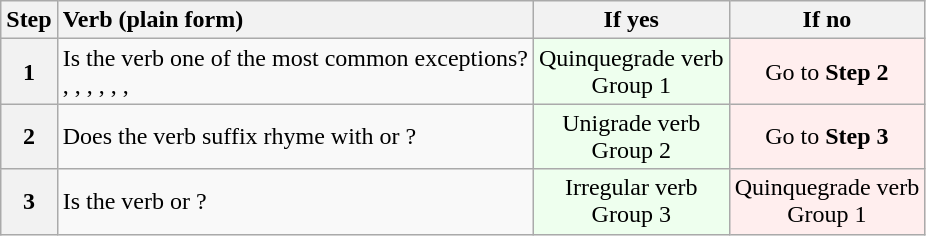<table class="wikitable">
<tr>
<th>Step</th>
<th style="text-align:left;">Verb (plain form)</th>
<th>If yes</th>
<th>If no</th>
</tr>
<tr>
<th>1</th>
<td>Is the verb one of the most common exceptions?<br>, , , , , , </td>
<td style="text-align:center;background-color:#efe;">Quinquegrade verb <br> Group 1</td>
<td style="text-align:center;background-color:#fee;">Go to <strong>Step 2</strong></td>
</tr>
<tr>
<th>2</th>
<td>Does the verb suffix rhyme with  or ?</td>
<td style="text-align:center;background-color:#efe;">Unigrade verb <br>  Group 2</td>
<td style="text-align:center;background-color:#fee;">Go to <strong>Step 3</strong></td>
</tr>
<tr>
<th>3</th>
<td>Is the verb  or ?</td>
<td style="text-align:center;background-color:#efe;">Irregular verb <br>  Group 3</td>
<td style="text-align:center;background-color:#fee;">Quinquegrade verb <br>  Group 1</td>
</tr>
</table>
